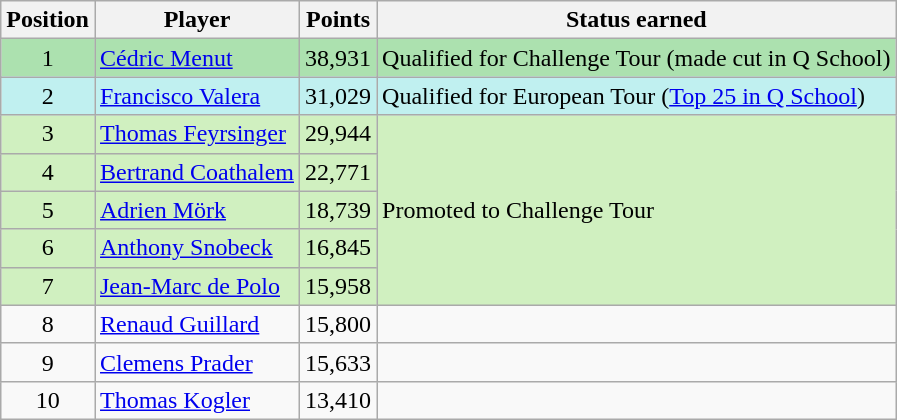<table class=wikitable>
<tr>
<th>Position</th>
<th>Player</th>
<th>Points</th>
<th>Status earned</th>
</tr>
<tr style="background:#ACE1AF;">
<td align=center>1</td>
<td> <a href='#'>Cédric Menut</a></td>
<td align=center>38,931</td>
<td>Qualified for Challenge Tour (made cut in Q School)</td>
</tr>
<tr style="background:#C0F0F0;">
<td align=center>2</td>
<td> <a href='#'>Francisco Valera</a></td>
<td align=center>31,029</td>
<td>Qualified for European Tour (<a href='#'>Top 25 in Q School</a>)</td>
</tr>
<tr style="background:#D0F0C0;">
<td align=center>3</td>
<td> <a href='#'>Thomas Feyrsinger</a></td>
<td align=center>29,944</td>
<td rowspan=5>Promoted to Challenge Tour</td>
</tr>
<tr style="background:#D0F0C0;">
<td align=center>4</td>
<td> <a href='#'>Bertrand Coathalem</a></td>
<td align=center>22,771</td>
</tr>
<tr style="background:#D0F0C0;">
<td align=center>5</td>
<td> <a href='#'>Adrien Mörk</a></td>
<td align=center>18,739</td>
</tr>
<tr style="background:#D0F0C0;">
<td align=center>6</td>
<td> <a href='#'>Anthony Snobeck</a></td>
<td align=center>16,845</td>
</tr>
<tr style="background:#D0F0C0;">
<td align=center>7</td>
<td> <a href='#'>Jean-Marc de Polo</a></td>
<td align=center>15,958</td>
</tr>
<tr>
<td align=center>8</td>
<td> <a href='#'>Renaud Guillard</a></td>
<td align=center>15,800</td>
<td></td>
</tr>
<tr>
<td align=center>9</td>
<td> <a href='#'>Clemens Prader</a></td>
<td align=center>15,633</td>
<td></td>
</tr>
<tr>
<td align=center>10</td>
<td> <a href='#'>Thomas Kogler</a></td>
<td align=center>13,410</td>
<td></td>
</tr>
</table>
